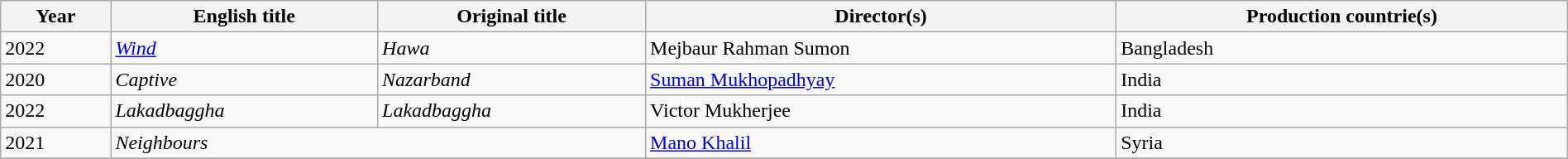<table class="sortable wikitable" style="width:100%; margin-bottom:4px" cellpadding="5">
<tr>
<th scope="col">Year</th>
<th scope="col">English title</th>
<th scope="col">Original title</th>
<th scope="col">Director(s)</th>
<th scope="col">Production countrie(s)</th>
</tr>
<tr>
<td>2022</td>
<td><em><a href='#'>Wind</a></em></td>
<td><em>Hawa</em></td>
<td>Mejbaur Rahman Sumon</td>
<td>Bangladesh</td>
</tr>
<tr>
<td>2020</td>
<td><em>Captive</em></td>
<td><em>Nazarband</em></td>
<td><a href='#'>Suman Mukhopadhyay</a></td>
<td>India</td>
</tr>
<tr>
<td>2022</td>
<td><em>Lakadbaggha</em></td>
<td><em>Lakadbaggha</em></td>
<td>Victor Mukherjee</td>
<td>India</td>
</tr>
<tr>
<td>2021</td>
<td colspan=2><em>Neighbours</em></td>
<td><a href='#'>Mano Khalil</a></td>
<td>Syria</td>
</tr>
<tr>
</tr>
</table>
